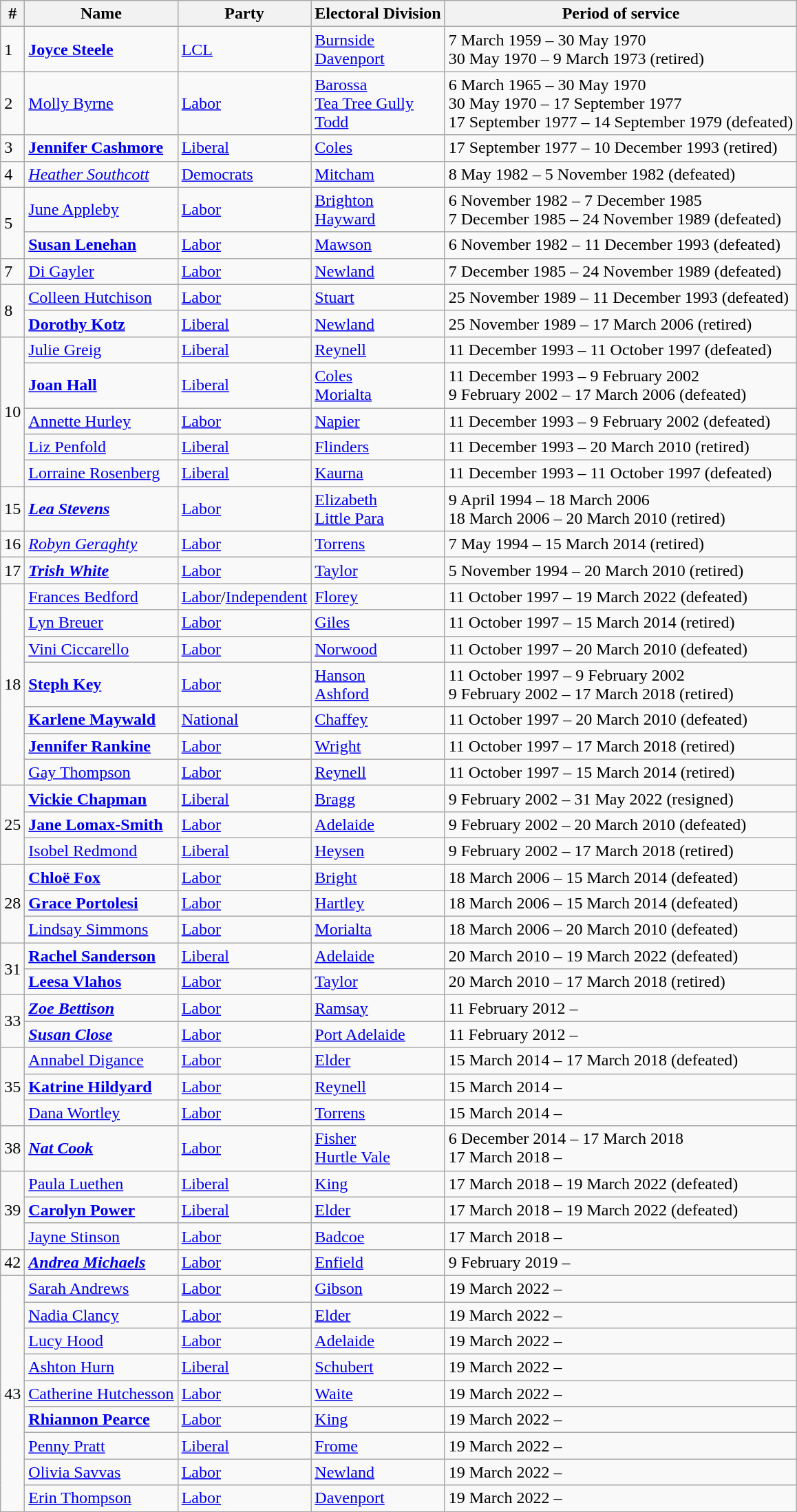<table class="wikitable">
<tr>
<th>#</th>
<th>Name</th>
<th>Party</th>
<th>Electoral Division</th>
<th>Period of service</th>
</tr>
<tr>
<td>1</td>
<td><strong><a href='#'>Joyce Steele</a></strong></td>
<td><a href='#'>LCL</a></td>
<td><a href='#'>Burnside</a> <br> <a href='#'>Davenport</a></td>
<td>7 March 1959 – 30 May 1970 <br> 30 May 1970 – 9 March 1973 (retired)</td>
</tr>
<tr>
<td>2</td>
<td><a href='#'>Molly Byrne</a></td>
<td><a href='#'>Labor</a></td>
<td><a href='#'>Barossa</a> <br> <a href='#'>Tea Tree Gully</a> <br> <a href='#'>Todd</a></td>
<td>6 March 1965 – 30 May 1970 <br> 30 May 1970 – 17 September 1977 <br> 17 September 1977 – 14 September 1979 (defeated)</td>
</tr>
<tr>
<td>3</td>
<td><strong><a href='#'>Jennifer Cashmore</a></strong></td>
<td><a href='#'>Liberal</a></td>
<td><a href='#'>Coles</a></td>
<td>17 September 1977 – 10 December 1993 (retired)</td>
</tr>
<tr>
<td>4</td>
<td><em><a href='#'>Heather Southcott</a></em></td>
<td><a href='#'>Democrats</a></td>
<td><a href='#'>Mitcham</a></td>
<td>8 May 1982 – 5 November 1982 (defeated)</td>
</tr>
<tr>
<td rowspan=2>5</td>
<td><a href='#'>June Appleby</a></td>
<td><a href='#'>Labor</a></td>
<td><a href='#'>Brighton</a> <br> <a href='#'>Hayward</a></td>
<td>6 November 1982 – 7 December 1985 <br> 7 December 1985 – 24 November 1989 (defeated)</td>
</tr>
<tr>
<td><strong><a href='#'>Susan Lenehan</a></strong></td>
<td><a href='#'>Labor</a></td>
<td><a href='#'>Mawson</a></td>
<td>6 November 1982 – 11 December 1993 (defeated)</td>
</tr>
<tr>
<td>7</td>
<td><a href='#'>Di Gayler</a></td>
<td><a href='#'>Labor</a></td>
<td><a href='#'>Newland</a></td>
<td>7 December 1985 – 24 November 1989 (defeated)</td>
</tr>
<tr>
<td rowspan=2>8</td>
<td><a href='#'>Colleen Hutchison</a></td>
<td><a href='#'>Labor</a></td>
<td><a href='#'>Stuart</a></td>
<td>25 November 1989 – 11 December 1993 (defeated)</td>
</tr>
<tr>
<td><strong><a href='#'>Dorothy Kotz</a></strong></td>
<td><a href='#'>Liberal</a></td>
<td><a href='#'>Newland</a></td>
<td>25 November 1989 – 17 March 2006 (retired)</td>
</tr>
<tr>
<td rowspan=5>10</td>
<td><a href='#'>Julie Greig</a></td>
<td><a href='#'>Liberal</a></td>
<td><a href='#'>Reynell</a></td>
<td>11 December 1993 – 11 October 1997 (defeated)</td>
</tr>
<tr>
<td><strong><a href='#'>Joan Hall</a></strong></td>
<td><a href='#'>Liberal</a></td>
<td><a href='#'>Coles</a> <br> <a href='#'>Morialta</a></td>
<td>11 December 1993 – 9 February 2002 <br> 9 February 2002 – 17 March 2006 (defeated)</td>
</tr>
<tr>
<td><a href='#'>Annette Hurley</a></td>
<td><a href='#'>Labor</a></td>
<td><a href='#'>Napier</a></td>
<td>11 December 1993 – 9 February 2002 (defeated)</td>
</tr>
<tr>
<td><a href='#'>Liz Penfold</a></td>
<td><a href='#'>Liberal</a></td>
<td><a href='#'>Flinders</a></td>
<td>11 December 1993 – 20 March 2010 (retired)</td>
</tr>
<tr>
<td><a href='#'>Lorraine Rosenberg</a></td>
<td><a href='#'>Liberal</a></td>
<td><a href='#'>Kaurna</a></td>
<td>11 December 1993 – 11 October 1997 (defeated)</td>
</tr>
<tr>
<td>15</td>
<td><strong><em><a href='#'>Lea Stevens</a></em></strong></td>
<td><a href='#'>Labor</a></td>
<td><a href='#'>Elizabeth</a> <br> <a href='#'>Little Para</a></td>
<td>9 April 1994 – 18 March 2006 <br> 18 March 2006 – 20 March 2010 (retired)</td>
</tr>
<tr>
<td>16</td>
<td><em><a href='#'>Robyn Geraghty</a></em></td>
<td><a href='#'>Labor</a></td>
<td><a href='#'>Torrens</a></td>
<td>7 May 1994 – 15 March 2014 (retired)</td>
</tr>
<tr>
<td>17</td>
<td><strong><em><a href='#'>Trish White</a></em></strong></td>
<td><a href='#'>Labor</a></td>
<td><a href='#'>Taylor</a></td>
<td>5 November 1994 – 20 March 2010 (retired)</td>
</tr>
<tr>
<td rowspan=7>18</td>
<td><a href='#'>Frances Bedford</a></td>
<td><a href='#'>Labor</a>/<a href='#'>Independent</a></td>
<td><a href='#'>Florey</a></td>
<td>11 October 1997 – 19 March 2022 (defeated)</td>
</tr>
<tr>
<td><a href='#'>Lyn Breuer</a></td>
<td><a href='#'>Labor</a></td>
<td><a href='#'>Giles</a></td>
<td>11 October 1997 – 15 March 2014 (retired)</td>
</tr>
<tr>
<td><a href='#'>Vini Ciccarello</a></td>
<td><a href='#'>Labor</a></td>
<td><a href='#'>Norwood</a></td>
<td>11 October 1997 – 20 March 2010 (defeated)</td>
</tr>
<tr>
<td><strong><a href='#'>Steph Key</a></strong></td>
<td><a href='#'>Labor</a></td>
<td><a href='#'>Hanson</a> <br> <a href='#'>Ashford</a></td>
<td>11 October 1997 – 9 February 2002 <br> 9 February 2002 – 17 March 2018 (retired)</td>
</tr>
<tr>
<td><strong><a href='#'>Karlene Maywald</a></strong></td>
<td><a href='#'>National</a></td>
<td><a href='#'>Chaffey</a></td>
<td>11 October 1997 – 20 March 2010 (defeated)</td>
</tr>
<tr>
<td><strong><a href='#'>Jennifer Rankine</a></strong></td>
<td><a href='#'>Labor</a></td>
<td><a href='#'>Wright</a></td>
<td>11 October 1997 – 17 March 2018 (retired)</td>
</tr>
<tr>
<td><a href='#'>Gay Thompson</a></td>
<td><a href='#'>Labor</a></td>
<td><a href='#'>Reynell</a></td>
<td>11 October 1997 – 15 March 2014 (retired)</td>
</tr>
<tr>
<td rowspan=3>25</td>
<td><strong><a href='#'>Vickie Chapman</a></strong></td>
<td><a href='#'>Liberal</a></td>
<td><a href='#'>Bragg</a></td>
<td>9 February 2002 – 31 May 2022 (resigned)</td>
</tr>
<tr>
<td><strong><a href='#'>Jane Lomax-Smith</a></strong></td>
<td><a href='#'>Labor</a></td>
<td><a href='#'>Adelaide</a></td>
<td>9 February 2002 – 20 March 2010 (defeated)</td>
</tr>
<tr>
<td><a href='#'>Isobel Redmond</a></td>
<td><a href='#'>Liberal</a></td>
<td><a href='#'>Heysen</a></td>
<td>9 February 2002 – 17 March 2018 (retired)</td>
</tr>
<tr>
<td rowspan=3>28</td>
<td><strong><a href='#'>Chloë Fox</a></strong></td>
<td><a href='#'>Labor</a></td>
<td><a href='#'>Bright</a></td>
<td>18 March 2006 – 15 March 2014 (defeated)</td>
</tr>
<tr>
<td><strong><a href='#'>Grace Portolesi</a></strong></td>
<td><a href='#'>Labor</a></td>
<td><a href='#'>Hartley</a></td>
<td>18 March 2006 – 15 March 2014 (defeated)</td>
</tr>
<tr>
<td><a href='#'>Lindsay Simmons</a></td>
<td><a href='#'>Labor</a></td>
<td><a href='#'>Morialta</a></td>
<td>18 March 2006 – 20 March 2010 (defeated)</td>
</tr>
<tr>
<td rowspan=2>31</td>
<td><strong><a href='#'>Rachel Sanderson</a></strong></td>
<td><a href='#'>Liberal</a></td>
<td><a href='#'>Adelaide</a></td>
<td>20 March 2010 – 19 March 2022 (defeated)</td>
</tr>
<tr>
<td><strong><a href='#'>Leesa Vlahos</a></strong></td>
<td><a href='#'>Labor</a></td>
<td><a href='#'>Taylor</a></td>
<td>20 March 2010 – 17 March 2018 (retired)</td>
</tr>
<tr>
<td rowspan=2>33</td>
<td><strong><em><a href='#'>Zoe Bettison</a></em></strong></td>
<td><a href='#'>Labor</a></td>
<td><a href='#'>Ramsay</a></td>
<td>11 February 2012 –</td>
</tr>
<tr>
<td><strong><em><a href='#'>Susan Close</a></em></strong></td>
<td><a href='#'>Labor</a></td>
<td><a href='#'>Port Adelaide</a></td>
<td>11 February 2012 –</td>
</tr>
<tr>
<td rowspan=3>35</td>
<td><a href='#'>Annabel Digance</a></td>
<td><a href='#'>Labor</a></td>
<td><a href='#'>Elder</a></td>
<td>15 March 2014 – 17 March 2018 (defeated)</td>
</tr>
<tr>
<td><strong><a href='#'>Katrine Hildyard</a></strong></td>
<td><a href='#'>Labor</a></td>
<td><a href='#'>Reynell</a></td>
<td>15 March 2014 –</td>
</tr>
<tr>
<td><a href='#'>Dana Wortley</a></td>
<td><a href='#'>Labor</a></td>
<td><a href='#'>Torrens</a></td>
<td>15 March 2014 –</td>
</tr>
<tr>
<td>38</td>
<td><strong><em><a href='#'>Nat Cook</a></em></strong></td>
<td><a href='#'>Labor</a></td>
<td><a href='#'>Fisher</a> <br> <a href='#'>Hurtle Vale</a></td>
<td>6 December 2014 – 17 March 2018 <br> 17 March 2018 –</td>
</tr>
<tr>
<td rowspan=3>39</td>
<td><a href='#'>Paula Luethen</a></td>
<td><a href='#'>Liberal</a></td>
<td><a href='#'>King</a></td>
<td>17 March 2018 – 19 March 2022 (defeated)</td>
</tr>
<tr>
<td><strong><a href='#'>Carolyn Power</a></strong></td>
<td><a href='#'>Liberal</a></td>
<td><a href='#'>Elder</a></td>
<td>17 March 2018 – 19 March 2022 (defeated)</td>
</tr>
<tr>
<td><a href='#'>Jayne Stinson</a></td>
<td><a href='#'>Labor</a></td>
<td><a href='#'>Badcoe</a></td>
<td>17 March 2018 –</td>
</tr>
<tr>
<td>42</td>
<td><strong><em><a href='#'>Andrea Michaels</a></em></strong></td>
<td><a href='#'>Labor</a></td>
<td><a href='#'>Enfield</a></td>
<td>9 February 2019 –</td>
</tr>
<tr>
<td rowspan=9>43</td>
<td><a href='#'>Sarah Andrews</a></td>
<td><a href='#'>Labor</a></td>
<td><a href='#'>Gibson</a></td>
<td>19 March 2022 –</td>
</tr>
<tr>
<td><a href='#'>Nadia Clancy</a></td>
<td><a href='#'>Labor</a></td>
<td><a href='#'>Elder</a></td>
<td>19 March 2022 –</td>
</tr>
<tr>
<td><a href='#'>Lucy Hood</a></td>
<td><a href='#'>Labor</a></td>
<td><a href='#'>Adelaide</a></td>
<td>19 March 2022 –</td>
</tr>
<tr>
<td><a href='#'>Ashton Hurn</a></td>
<td><a href='#'>Liberal</a></td>
<td><a href='#'>Schubert</a></td>
<td>19 March 2022 –</td>
</tr>
<tr>
<td><a href='#'>Catherine Hutchesson</a></td>
<td><a href='#'>Labor</a></td>
<td><a href='#'>Waite</a></td>
<td>19 March 2022 –</td>
</tr>
<tr>
<td><strong><a href='#'>Rhiannon Pearce</a></strong></td>
<td><a href='#'>Labor</a></td>
<td><a href='#'>King</a></td>
<td>19 March 2022 –</td>
</tr>
<tr>
<td><a href='#'>Penny Pratt</a></td>
<td><a href='#'>Liberal</a></td>
<td><a href='#'>Frome</a></td>
<td>19 March 2022 –</td>
</tr>
<tr>
<td><a href='#'>Olivia Savvas</a></td>
<td><a href='#'>Labor</a></td>
<td><a href='#'>Newland</a></td>
<td>19 March 2022 –</td>
</tr>
<tr>
<td><a href='#'>Erin Thompson</a></td>
<td><a href='#'>Labor</a></td>
<td><a href='#'>Davenport</a></td>
<td>19 March 2022 –</td>
</tr>
</table>
